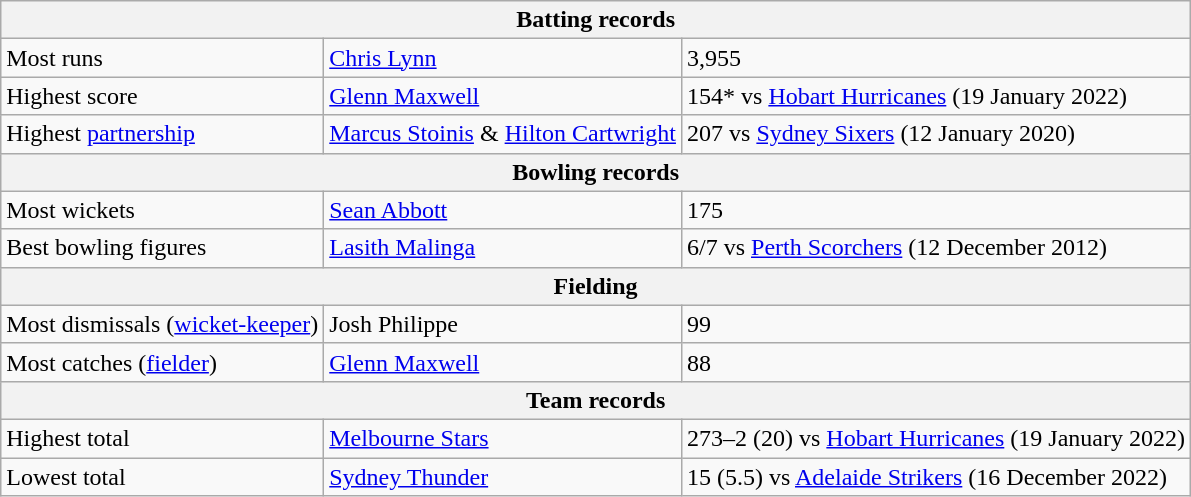<table class="wikitable">
<tr>
<th colspan="3">Batting records</th>
</tr>
<tr>
<td>Most runs</td>
<td><a href='#'></a> <a href='#'></a> <a href='#'>Chris Lynn</a></td>
<td>3,955</td>
</tr>
<tr>
<td>Highest score</td>
<td><a href='#'></a> <a href='#'>Glenn Maxwell</a></td>
<td>154* vs <a href='#'>Hobart Hurricanes</a> (19 January 2022)</td>
</tr>
<tr>
<td>Highest <a href='#'>partnership</a></td>
<td><a href='#'></a> <a href='#'>Marcus Stoinis</a> & <a href='#'>Hilton Cartwright</a></td>
<td>207 vs <a href='#'>Sydney Sixers</a> (12 January 2020)</td>
</tr>
<tr>
<th colspan="3">Bowling records</th>
</tr>
<tr>
<td>Most wickets</td>
<td><a href='#'></a> <a href='#'></a> <a href='#'>Sean Abbott</a></td>
<td>175</td>
</tr>
<tr>
<td>Best bowling figures</td>
<td><a href='#'></a> <a href='#'>Lasith Malinga</a></td>
<td>6/7 vs <a href='#'>Perth Scorchers</a> (12 December 2012)</td>
</tr>
<tr>
<th colspan="3">Fielding</th>
</tr>
<tr>
<td>Most dismissals (<a href='#'>wicket-keeper</a>)</td>
<td><a href='#'></a> <a href='#'></a> Josh Philippe</td>
<td>99</td>
</tr>
<tr>
<td>Most catches (<a href='#'>fielder</a>)</td>
<td><a href='#'> </a> <a href='#'>Glenn Maxwell</a></td>
<td>88</td>
</tr>
<tr>
<th colspan="3">Team records</th>
</tr>
<tr>
<td>Highest total</td>
<td><a href='#'> Melbourne Stars</a></td>
<td>273–2 (20) vs <a href='#'>Hobart Hurricanes</a> (19 January 2022)</td>
</tr>
<tr>
<td>Lowest total</td>
<td><a href='#'> Sydney Thunder</a></td>
<td>15 (5.5) vs <a href='#'>Adelaide Strikers</a> (16 December 2022)</td>
</tr>
</table>
